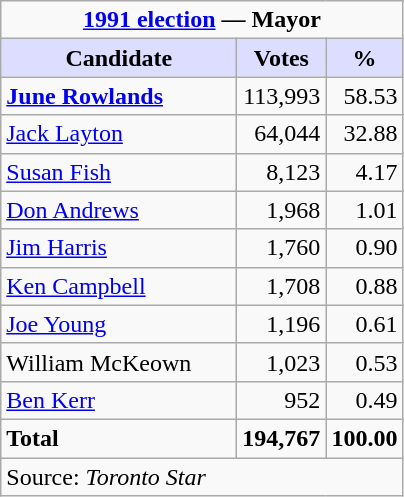<table class="wikitable sortable">
<tr>
<td colspan="3" style="text-align:center;"><strong><a href='#'>1991 election</a> — Mayor</strong></td>
</tr>
<tr>
<th style="background:#ddf; width:150px;">Candidate</th>
<th style="background:#ddf;">Votes</th>
<th style="background:#ddf;">%</th>
</tr>
<tr>
<td><strong><a href='#'>June Rowlands</a></strong></td>
<td align="right">113,993</td>
<td align="right">58.53</td>
</tr>
<tr>
<td><a href='#'>Jack Layton</a></td>
<td align="right">64,044</td>
<td align="right">32.88</td>
</tr>
<tr>
<td><a href='#'>Susan Fish</a></td>
<td align="right">8,123</td>
<td align="right">4.17</td>
</tr>
<tr>
<td><a href='#'>Don Andrews</a></td>
<td align="right">1,968</td>
<td align="right">1.01</td>
</tr>
<tr>
<td><a href='#'>Jim Harris</a></td>
<td align="right">1,760</td>
<td align="right">0.90</td>
</tr>
<tr>
<td><a href='#'>Ken Campbell</a></td>
<td align="right">1,708</td>
<td align="right">0.88</td>
</tr>
<tr>
<td><a href='#'>Joe Young</a></td>
<td align="right">1,196</td>
<td align="right">0.61</td>
</tr>
<tr>
<td>William McKeown</td>
<td align="right">1,023</td>
<td align="right">0.53</td>
</tr>
<tr>
<td><a href='#'>Ben Kerr</a></td>
<td align="right">952</td>
<td align="right">0.49</td>
</tr>
<tr>
<td><strong>Total</strong></td>
<td align="right"><strong>194,767</strong></td>
<td align="right"><strong>100.00</strong></td>
</tr>
<tr>
<td colspan="3">Source: <em>Toronto Star</em></td>
</tr>
</table>
